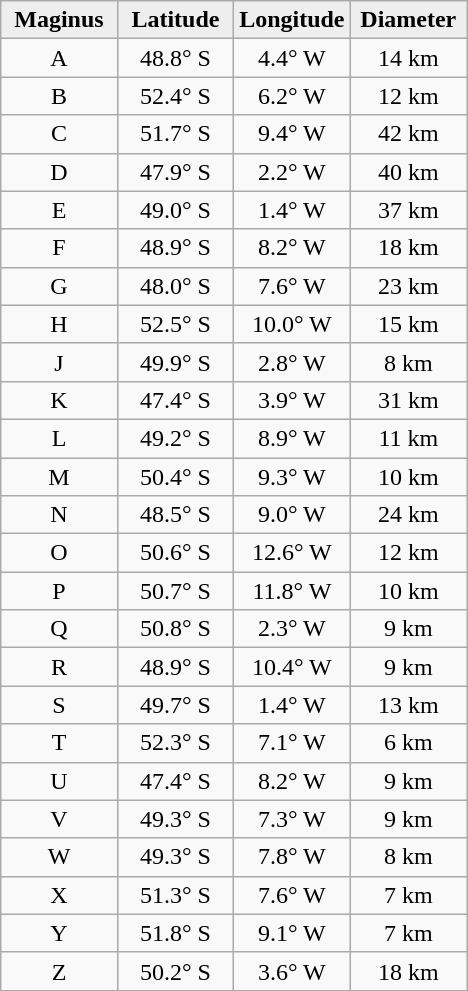<table class="wikitable">
<tr>
<th width="25%" style="background:#eeeeee;">Maginus</th>
<th width="25%" style="background:#eeeeee;">Latitude</th>
<th width="25%" style="background:#eeeeee;">Longitude</th>
<th width="25%" style="background:#eeeeee;">Diameter</th>
</tr>
<tr>
<td align="center">A</td>
<td align="center">48.8° S</td>
<td align="center">4.4° W</td>
<td align="center">14 km</td>
</tr>
<tr>
<td align="center">B</td>
<td align="center">52.4° S</td>
<td align="center">6.2° W</td>
<td align="center">12 km</td>
</tr>
<tr>
<td align="center">C</td>
<td align="center">51.7° S</td>
<td align="center">9.4° W</td>
<td align="center">42 km</td>
</tr>
<tr>
<td align="center">D</td>
<td align="center">47.9° S</td>
<td align="center">2.2° W</td>
<td align="center">40 km</td>
</tr>
<tr>
<td align="center">E</td>
<td align="center">49.0° S</td>
<td align="center">1.4° W</td>
<td align="center">37 km</td>
</tr>
<tr>
<td align="center">F</td>
<td align="center">48.9° S</td>
<td align="center">8.2° W</td>
<td align="center">18 km</td>
</tr>
<tr>
<td align="center">G</td>
<td align="center">48.0° S</td>
<td align="center">7.6° W</td>
<td align="center">23 km</td>
</tr>
<tr>
<td align="center">H</td>
<td align="center">52.5° S</td>
<td align="center">10.0° W</td>
<td align="center">15 km</td>
</tr>
<tr>
<td align="center">J</td>
<td align="center">49.9° S</td>
<td align="center">2.8° W</td>
<td align="center">8 km</td>
</tr>
<tr>
<td align="center">K</td>
<td align="center">47.4° S</td>
<td align="center">3.9° W</td>
<td align="center">31 km</td>
</tr>
<tr>
<td align="center">L</td>
<td align="center">49.2° S</td>
<td align="center">8.9° W</td>
<td align="center">11 km</td>
</tr>
<tr>
<td align="center">M</td>
<td align="center">50.4° S</td>
<td align="center">9.3° W</td>
<td align="center">10 km</td>
</tr>
<tr>
<td align="center">N</td>
<td align="center">48.5° S</td>
<td align="center">9.0° W</td>
<td align="center">24 km</td>
</tr>
<tr>
<td align="center">O</td>
<td align="center">50.6° S</td>
<td align="center">12.6° W</td>
<td align="center">12 km</td>
</tr>
<tr>
<td align="center">P</td>
<td align="center">50.7° S</td>
<td align="center">11.8° W</td>
<td align="center">10 km</td>
</tr>
<tr>
<td align="center">Q</td>
<td align="center">50.8° S</td>
<td align="center">2.3° W</td>
<td align="center">9 km</td>
</tr>
<tr>
<td align="center">R</td>
<td align="center">48.9° S</td>
<td align="center">10.4° W</td>
<td align="center">9 km</td>
</tr>
<tr>
<td align="center">S</td>
<td align="center">49.7° S</td>
<td align="center">1.4° W</td>
<td align="center">13 km</td>
</tr>
<tr>
<td align="center">T</td>
<td align="center">52.3° S</td>
<td align="center">7.1° W</td>
<td align="center">6 km</td>
</tr>
<tr>
<td align="center">U</td>
<td align="center">47.4° S</td>
<td align="center">8.2° W</td>
<td align="center">9 km</td>
</tr>
<tr>
<td align="center">V</td>
<td align="center">49.3° S</td>
<td align="center">7.3° W</td>
<td align="center">9 km</td>
</tr>
<tr>
<td align="center">W</td>
<td align="center">49.3° S</td>
<td align="center">7.8° W</td>
<td align="center">8 km</td>
</tr>
<tr>
<td align="center">X</td>
<td align="center">51.3° S</td>
<td align="center">7.6° W</td>
<td align="center">7 km</td>
</tr>
<tr>
<td align="center">Y</td>
<td align="center">51.8° S</td>
<td align="center">9.1° W</td>
<td align="center">7 km</td>
</tr>
<tr>
<td align="center">Z</td>
<td align="center">50.2° S</td>
<td align="center">3.6° W</td>
<td align="center">18 km</td>
</tr>
</table>
